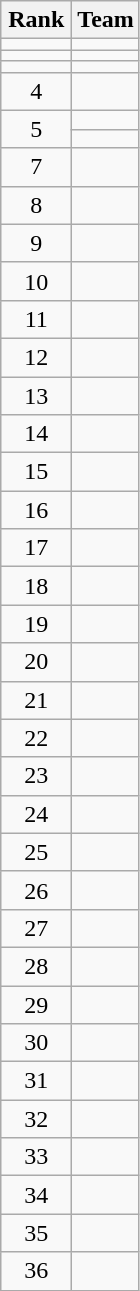<table class="wikitable" style="text-align:center;">
<tr>
<th width=40>Rank</th>
<th>Team</th>
</tr>
<tr>
<td></td>
<td style="text-align:left;"></td>
</tr>
<tr>
<td></td>
<td style="text-align:left;"></td>
</tr>
<tr>
<td></td>
<td style="text-align:left;"></td>
</tr>
<tr>
<td>4</td>
<td style="text-align:left;"></td>
</tr>
<tr>
<td rowspan=2>5</td>
<td style="text-align:left;"></td>
</tr>
<tr>
<td style="text-align:left;"></td>
</tr>
<tr>
<td>7</td>
<td style="text-align:left;"></td>
</tr>
<tr>
<td>8</td>
<td style="text-align:left;"></td>
</tr>
<tr>
<td>9</td>
<td style="text-align:left;"></td>
</tr>
<tr>
<td>10</td>
<td style="text-align:left;"></td>
</tr>
<tr>
<td>11</td>
<td style="text-align:left;"></td>
</tr>
<tr>
<td>12</td>
<td style="text-align:left;"></td>
</tr>
<tr>
<td>13</td>
<td style="text-align:left;"></td>
</tr>
<tr>
<td>14</td>
<td style="text-align:left;"></td>
</tr>
<tr>
<td>15</td>
<td style="text-align:left;"></td>
</tr>
<tr>
<td>16</td>
<td style="text-align:left;"></td>
</tr>
<tr>
<td>17</td>
<td style="text-align:left;"></td>
</tr>
<tr>
<td>18</td>
<td style="text-align:left;"></td>
</tr>
<tr>
<td>19</td>
<td style="text-align:left;"></td>
</tr>
<tr>
<td>20</td>
<td style="text-align:left;"></td>
</tr>
<tr>
<td>21</td>
<td style="text-align:left;"></td>
</tr>
<tr>
<td>22</td>
<td style="text-align:left;"></td>
</tr>
<tr>
<td>23</td>
<td style="text-align:left;"></td>
</tr>
<tr>
<td>24</td>
<td style="text-align:left;"></td>
</tr>
<tr>
<td>25</td>
<td style="text-align:left;"></td>
</tr>
<tr>
<td>26</td>
<td style="text-align:left;"></td>
</tr>
<tr>
<td>27</td>
<td style="text-align:left;"></td>
</tr>
<tr>
<td>28</td>
<td style="text-align:left;"></td>
</tr>
<tr>
<td>29</td>
<td style="text-align:left;"></td>
</tr>
<tr>
<td>30</td>
<td style="text-align:left;"></td>
</tr>
<tr>
<td>31</td>
<td style="text-align:left;"></td>
</tr>
<tr>
<td>32</td>
<td style="text-align:left;"></td>
</tr>
<tr>
<td>33</td>
<td style="text-align:left;"></td>
</tr>
<tr>
<td>34</td>
<td style="text-align:left;"></td>
</tr>
<tr>
<td>35</td>
<td style="text-align:left;"></td>
</tr>
<tr>
<td>36</td>
<td style="text-align:left;"></td>
</tr>
</table>
